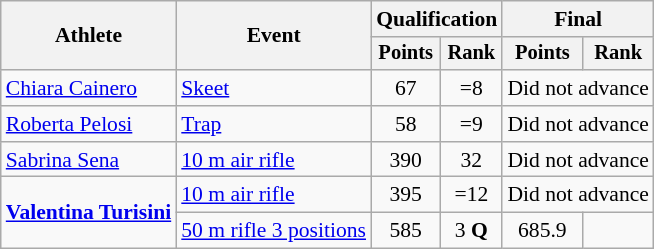<table class="wikitable" style="font-size:90%">
<tr>
<th rowspan="2">Athlete</th>
<th rowspan="2">Event</th>
<th colspan=2>Qualification</th>
<th colspan=2>Final</th>
</tr>
<tr style="font-size:95%">
<th>Points</th>
<th>Rank</th>
<th>Points</th>
<th>Rank</th>
</tr>
<tr align=center>
<td align=left><a href='#'>Chiara Cainero</a></td>
<td align=left><a href='#'>Skeet</a></td>
<td>67</td>
<td>=8</td>
<td colspan=2>Did not advance</td>
</tr>
<tr align=center>
<td align=left><a href='#'>Roberta Pelosi</a></td>
<td align=left><a href='#'>Trap</a></td>
<td>58</td>
<td>=9</td>
<td colspan=2>Did not advance</td>
</tr>
<tr align=center>
<td align=left><a href='#'>Sabrina Sena</a></td>
<td align=left><a href='#'>10 m air rifle</a></td>
<td>390</td>
<td>32</td>
<td colspan=2>Did not advance</td>
</tr>
<tr align=center>
<td align=left rowspan=2><strong><a href='#'>Valentina Turisini</a></strong></td>
<td align=left><a href='#'>10 m air rifle</a></td>
<td>395</td>
<td>=12</td>
<td colspan=2>Did not advance</td>
</tr>
<tr align=center>
<td align=left><a href='#'>50 m rifle 3 positions</a></td>
<td>585</td>
<td>3 <strong>Q</strong></td>
<td>685.9</td>
<td></td>
</tr>
</table>
